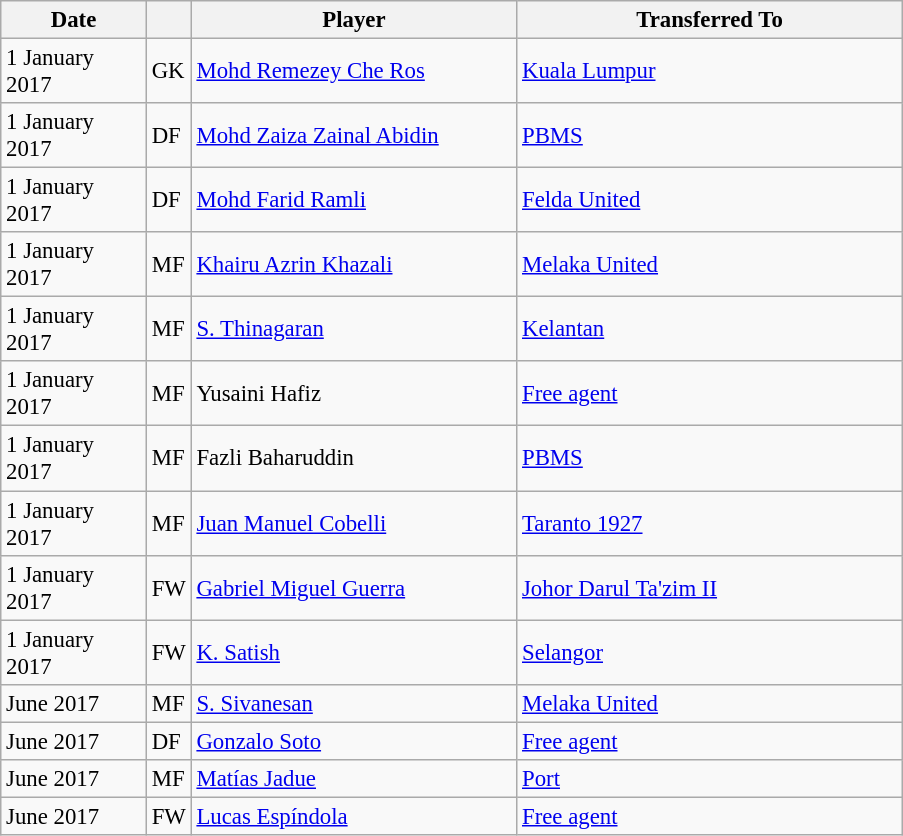<table class="wikitable plainrowheaders sortable" style="font-size:95%">
<tr>
<th scope=col style="width:90px;"><strong>Date</strong></th>
<th></th>
<th scope=col style="width:210px;"><strong>Player</strong></th>
<th scope=col style="width:250px;"><strong>Transferred To</strong></th>
</tr>
<tr>
<td>1 January 2017</td>
<td>GK</td>
<td> <a href='#'>Mohd Remezey Che Ros</a></td>
<td> <a href='#'>Kuala Lumpur</a></td>
</tr>
<tr>
<td>1 January 2017</td>
<td>DF</td>
<td> <a href='#'>Mohd Zaiza Zainal Abidin</a></td>
<td> <a href='#'>PBMS</a></td>
</tr>
<tr>
<td>1 January 2017</td>
<td>DF</td>
<td> <a href='#'>Mohd Farid Ramli</a></td>
<td> <a href='#'>Felda United</a></td>
</tr>
<tr>
<td>1 January 2017</td>
<td>MF</td>
<td> <a href='#'>Khairu Azrin Khazali</a></td>
<td> <a href='#'>Melaka United</a></td>
</tr>
<tr>
<td>1 January 2017</td>
<td>MF</td>
<td> <a href='#'>S. Thinagaran</a></td>
<td> <a href='#'>Kelantan</a></td>
</tr>
<tr>
<td>1 January 2017</td>
<td>MF</td>
<td> Yusaini Hafiz</td>
<td><a href='#'>Free agent</a></td>
</tr>
<tr>
<td>1 January 2017</td>
<td>MF</td>
<td> Fazli Baharuddin</td>
<td> <a href='#'>PBMS</a></td>
</tr>
<tr>
<td>1 January 2017</td>
<td>MF</td>
<td> <a href='#'>Juan Manuel Cobelli</a></td>
<td> <a href='#'>Taranto 1927</a></td>
</tr>
<tr>
<td>1 January 2017</td>
<td>FW</td>
<td> <a href='#'>Gabriel Miguel Guerra</a></td>
<td> <a href='#'>Johor Darul Ta'zim II</a></td>
</tr>
<tr>
<td>1 January 2017</td>
<td>FW</td>
<td> <a href='#'>K. Satish</a></td>
<td> <a href='#'>Selangor</a></td>
</tr>
<tr>
<td>June 2017</td>
<td>MF</td>
<td> <a href='#'>S. Sivanesan</a></td>
<td> <a href='#'>Melaka United</a></td>
</tr>
<tr>
<td>June 2017</td>
<td>DF</td>
<td> <a href='#'>Gonzalo Soto</a></td>
<td><a href='#'>Free agent</a></td>
</tr>
<tr>
<td>June 2017</td>
<td>MF</td>
<td> <a href='#'>Matías Jadue</a></td>
<td> <a href='#'>Port</a></td>
</tr>
<tr>
<td>June 2017</td>
<td>FW</td>
<td> <a href='#'>Lucas Espíndola</a></td>
<td><a href='#'>Free agent</a></td>
</tr>
</table>
